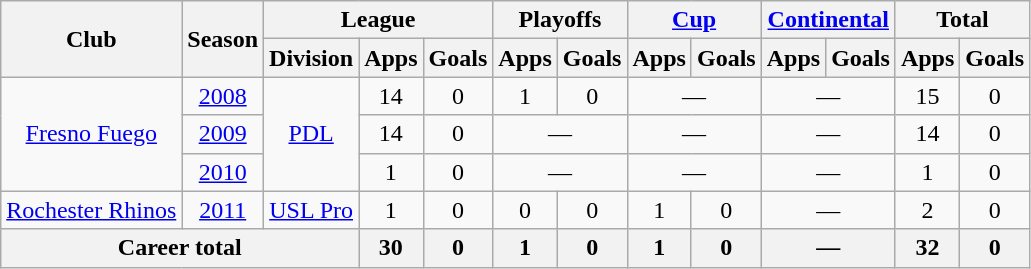<table class="wikitable" style="text-align: center;">
<tr>
<th rowspan="2">Club</th>
<th rowspan="2">Season</th>
<th colspan="3">League</th>
<th colspan="2">Playoffs</th>
<th colspan="2"><a href='#'>Cup</a></th>
<th colspan="2"><a href='#'>Continental</a></th>
<th colspan="2">Total</th>
</tr>
<tr>
<th>Division</th>
<th>Apps</th>
<th>Goals</th>
<th>Apps</th>
<th>Goals</th>
<th>Apps</th>
<th>Goals</th>
<th>Apps</th>
<th>Goals</th>
<th>Apps</th>
<th>Goals</th>
</tr>
<tr>
<td rowspan="3"><a href='#'>Fresno Fuego</a></td>
<td><a href='#'>2008</a></td>
<td rowspan="3"><a href='#'>PDL</a></td>
<td>14</td>
<td>0</td>
<td>1</td>
<td>0</td>
<td colspan="2">—</td>
<td colspan="2">—</td>
<td>15</td>
<td>0</td>
</tr>
<tr>
<td><a href='#'>2009</a></td>
<td>14</td>
<td>0</td>
<td colspan="2">—</td>
<td colspan="2">—</td>
<td colspan="2">—</td>
<td>14</td>
<td>0</td>
</tr>
<tr>
<td><a href='#'>2010</a></td>
<td>1</td>
<td>0</td>
<td colspan="2">—</td>
<td colspan="2">—</td>
<td colspan="2">—</td>
<td>1</td>
<td>0</td>
</tr>
<tr>
<td><a href='#'>Rochester Rhinos</a></td>
<td><a href='#'>2011</a></td>
<td><a href='#'>USL Pro</a></td>
<td>1</td>
<td>0</td>
<td>0</td>
<td>0</td>
<td>1</td>
<td>0</td>
<td colspan="2">—</td>
<td>2</td>
<td>0</td>
</tr>
<tr>
<th colspan="3">Career total</th>
<th>30</th>
<th>0</th>
<th>1</th>
<th>0</th>
<th>1</th>
<th>0</th>
<th colspan="2">—</th>
<th>32</th>
<th>0</th>
</tr>
</table>
